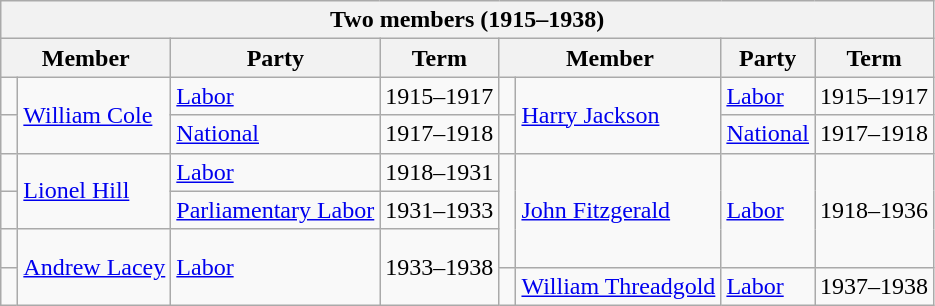<table class="wikitable">
<tr>
<th colspan=8>Two members (1915–1938)</th>
</tr>
<tr>
<th colspan=2>Member</th>
<th>Party</th>
<th>Term</th>
<th colspan=2>Member</th>
<th>Party</th>
<th>Term</th>
</tr>
<tr>
<td> </td>
<td rowspan=2><a href='#'>William Cole</a></td>
<td><a href='#'>Labor</a></td>
<td>1915–1917</td>
<td> </td>
<td rowspan=2><a href='#'>Harry Jackson</a></td>
<td><a href='#'>Labor</a></td>
<td>1915–1917</td>
</tr>
<tr>
<td> </td>
<td><a href='#'>National</a></td>
<td>1917–1918</td>
<td> </td>
<td><a href='#'>National</a></td>
<td>1917–1918</td>
</tr>
<tr>
<td> </td>
<td rowspan=2><a href='#'>Lionel Hill</a></td>
<td><a href='#'>Labor</a></td>
<td>1918–1931</td>
<td rowspan=3 > </td>
<td rowspan=3><a href='#'>John Fitzgerald</a></td>
<td rowspan=3><a href='#'>Labor</a></td>
<td rowspan=3>1918–1936</td>
</tr>
<tr>
<td> </td>
<td><a href='#'>Parliamentary Labor</a></td>
<td>1931–1933</td>
</tr>
<tr>
<td> </td>
<td rowspan=2><a href='#'>Andrew Lacey</a></td>
<td rowspan=2><a href='#'>Labor</a></td>
<td rowspan=2>1933–1938</td>
</tr>
<tr>
<td> </td>
<td> </td>
<td><a href='#'>William Threadgold</a></td>
<td><a href='#'>Labor</a></td>
<td>1937–1938</td>
</tr>
</table>
